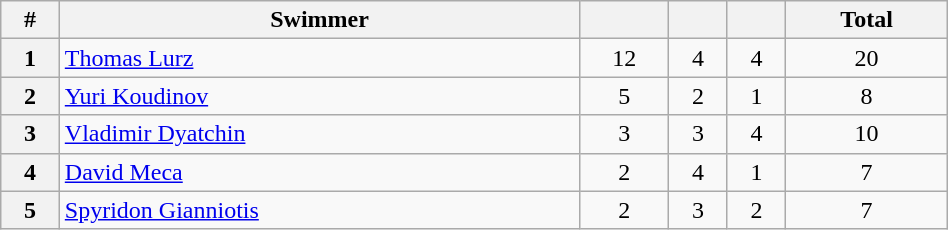<table class="wikitable sortable" width=50% style="font-size:100%; text-align:center;">
<tr>
<th>#</th>
<th>Swimmer</th>
<th></th>
<th></th>
<th></th>
<th>Total</th>
</tr>
<tr>
<th>1</th>
<td align=left> <a href='#'>Thomas Lurz</a></td>
<td>12</td>
<td>4</td>
<td>4</td>
<td>20</td>
</tr>
<tr>
<th>2</th>
<td align=left> <a href='#'>Yuri Koudinov</a></td>
<td>5</td>
<td>2</td>
<td>1</td>
<td>8</td>
</tr>
<tr>
<th>3</th>
<td align=left> <a href='#'>Vladimir Dyatchin</a></td>
<td>3</td>
<td>3</td>
<td>4</td>
<td>10</td>
</tr>
<tr>
<th>4</th>
<td align=left> <a href='#'>David Meca</a></td>
<td>2</td>
<td>4</td>
<td>1</td>
<td>7</td>
</tr>
<tr>
<th>5</th>
<td align=left> <a href='#'>Spyridon Gianniotis</a></td>
<td>2</td>
<td>3</td>
<td>2</td>
<td>7</td>
</tr>
</table>
